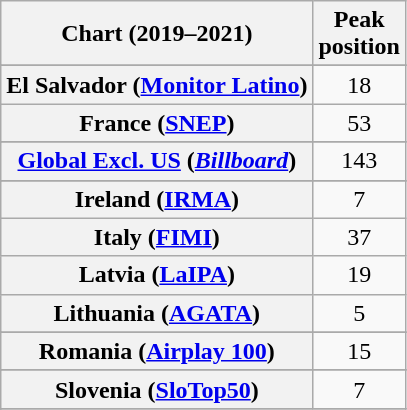<table class="wikitable sortable plainrowheaders" style="text-align:center">
<tr>
<th scope="col">Chart (2019–2021)</th>
<th scope="col">Peak<br>position</th>
</tr>
<tr>
</tr>
<tr>
</tr>
<tr>
</tr>
<tr>
</tr>
<tr>
</tr>
<tr>
</tr>
<tr>
</tr>
<tr>
<th scope="row">El Salvador (<a href='#'>Monitor Latino</a>)</th>
<td>18</td>
</tr>
<tr>
<th scope="row">France (<a href='#'>SNEP</a>)</th>
<td>53</td>
</tr>
<tr>
</tr>
<tr>
<th scope="row"><a href='#'>Global Excl. US</a> (<em><a href='#'>Billboard</a></em>)</th>
<td>143</td>
</tr>
<tr>
</tr>
<tr>
</tr>
<tr>
</tr>
<tr>
</tr>
<tr>
<th scope="row">Ireland (<a href='#'>IRMA</a>)</th>
<td>7</td>
</tr>
<tr>
<th scope="row">Italy (<a href='#'>FIMI</a>)</th>
<td>37</td>
</tr>
<tr>
<th scope="row">Latvia (<a href='#'>LaIPA</a>)</th>
<td>19</td>
</tr>
<tr>
<th scope="row">Lithuania (<a href='#'>AGATA</a>)</th>
<td>5</td>
</tr>
<tr>
</tr>
<tr>
</tr>
<tr>
</tr>
<tr>
</tr>
<tr>
</tr>
<tr>
<th scope="row">Romania (<a href='#'>Airplay 100</a>)</th>
<td>15</td>
</tr>
<tr>
</tr>
<tr>
</tr>
<tr>
</tr>
<tr>
</tr>
<tr>
</tr>
<tr>
<th scope="row">Slovenia (<a href='#'>SloTop50</a>)</th>
<td>7</td>
</tr>
<tr>
</tr>
<tr>
</tr>
<tr>
</tr>
<tr>
</tr>
<tr>
</tr>
<tr>
</tr>
<tr>
</tr>
</table>
